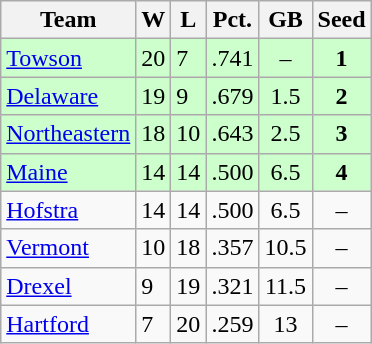<table class=wikitable>
<tr>
<th>Team</th>
<th>W</th>
<th>L</th>
<th>Pct.</th>
<th>GB</th>
<th>Seed</th>
</tr>
<tr bgcolor=#ccffcc>
<td><a href='#'>Towson</a></td>
<td>20</td>
<td>7</td>
<td>.741</td>
<td style="text-align:center;">–</td>
<td style="text-align:center;"><strong>1</strong></td>
</tr>
<tr bgcolor=#ccffcc>
<td><a href='#'>Delaware</a></td>
<td>19</td>
<td>9</td>
<td>.679</td>
<td style="text-align:center;">1.5</td>
<td style="text-align:center;"><strong>2</strong></td>
</tr>
<tr bgcolor=#ccffcc>
<td><a href='#'>Northeastern</a></td>
<td>18</td>
<td>10</td>
<td>.643</td>
<td style="text-align:center;">2.5</td>
<td style="text-align:center;"><strong>3</strong></td>
</tr>
<tr bgcolor=#ccffcc>
<td><a href='#'>Maine</a></td>
<td>14</td>
<td>14</td>
<td>.500</td>
<td style="text-align:center;">6.5</td>
<td style="text-align:center;"><strong>4</strong></td>
</tr>
<tr>
<td><a href='#'>Hofstra</a></td>
<td>14</td>
<td>14</td>
<td>.500</td>
<td style="text-align:center;">6.5</td>
<td style="text-align:center;">–</td>
</tr>
<tr>
<td><a href='#'>Vermont</a></td>
<td>10</td>
<td>18</td>
<td>.357</td>
<td style="text-align:center;">10.5</td>
<td style="text-align:center;">–</td>
</tr>
<tr>
<td><a href='#'>Drexel</a></td>
<td>9</td>
<td>19</td>
<td>.321</td>
<td style="text-align:center;">11.5</td>
<td style="text-align:center;">–</td>
</tr>
<tr>
<td><a href='#'>Hartford</a></td>
<td>7</td>
<td>20</td>
<td>.259</td>
<td style="text-align:center;">13</td>
<td style="text-align:center;">–</td>
</tr>
</table>
